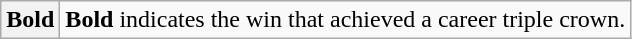<table class="wikitable">
<tr>
<th><strong>Bold</strong></th>
<td><strong>Bold</strong> indicates the win that achieved a career triple crown.</td>
</tr>
</table>
